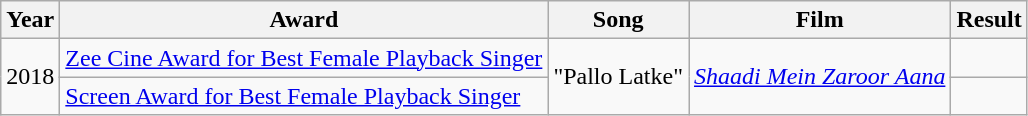<table class="wikitable">
<tr>
<th>Year</th>
<th>Award</th>
<th>Song</th>
<th>Film</th>
<th>Result</th>
</tr>
<tr>
<td rowspan="2">2018</td>
<td><a href='#'>Zee Cine Award for Best Female Playback Singer</a></td>
<td rowspan="2">"Pallo Latke"</td>
<td rowspan="2"><em><a href='#'>Shaadi Mein Zaroor Aana</a></em></td>
<td></td>
</tr>
<tr>
<td><a href='#'>Screen Award for Best Female Playback Singer</a></td>
<td></td>
</tr>
</table>
